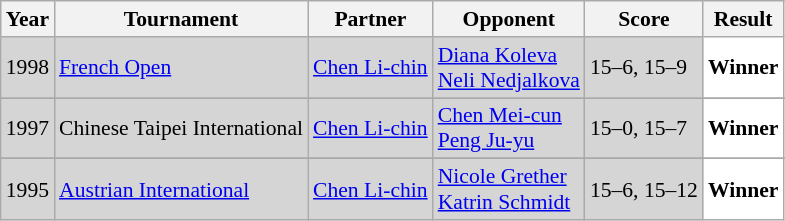<table class="sortable wikitable" style="font-size: 90%;">
<tr>
<th>Year</th>
<th>Tournament</th>
<th>Partner</th>
<th>Opponent</th>
<th>Score</th>
<th>Result</th>
</tr>
<tr style="background:#D5D5D5">
<td align="center">1998</td>
<td align="left"><a href='#'>French Open</a></td>
<td align="left"> <a href='#'>Chen Li-chin</a></td>
<td align="left"> <a href='#'>Diana Koleva</a> <br>  <a href='#'>Neli Nedjalkova</a></td>
<td align="left">15–6, 15–9</td>
<td style="text-align:left; background:white"> <strong>Winner</strong></td>
</tr>
<tr>
</tr>
<tr style="background:#D5D5D5">
<td align="center">1997</td>
<td align="left">Chinese Taipei International</td>
<td align="left"> <a href='#'>Chen Li-chin</a></td>
<td align="left"> <a href='#'>Chen Mei-cun</a> <br>  <a href='#'>Peng Ju-yu</a></td>
<td align="left">15–0, 15–7</td>
<td style="text-align:left; background:white"> <strong>Winner</strong></td>
</tr>
<tr>
</tr>
<tr style="background:#D5D5D5">
<td align="center">1995</td>
<td align="left"><a href='#'>Austrian International</a></td>
<td align="left"> <a href='#'>Chen Li-chin</a></td>
<td align="left"> <a href='#'>Nicole Grether</a> <br>  <a href='#'>Katrin Schmidt</a></td>
<td align="left">15–6, 15–12</td>
<td style="text-align:left; background:white"> <strong>Winner</strong></td>
</tr>
</table>
